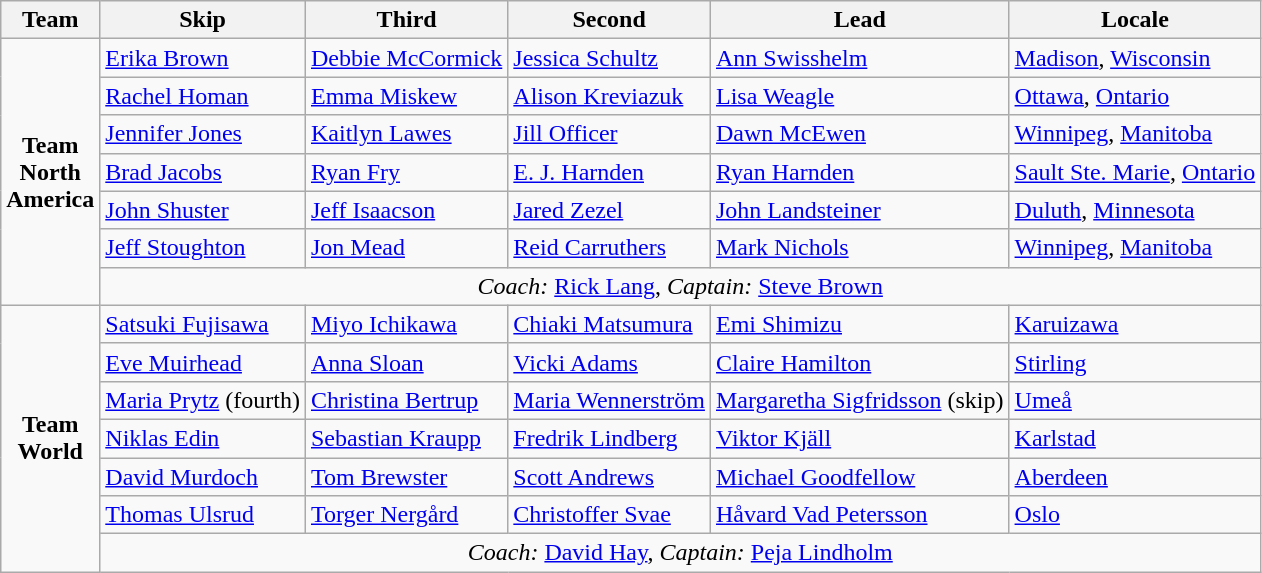<table class="wikitable">
<tr>
<th>Team</th>
<th>Skip</th>
<th>Third</th>
<th>Second</th>
<th>Lead</th>
<th>Locale</th>
</tr>
<tr>
<td rowspan="7" style="text-align:center;"><strong>Team <br> North <br> America</strong></td>
<td><a href='#'>Erika Brown</a></td>
<td><a href='#'>Debbie McCormick</a></td>
<td><a href='#'>Jessica Schultz</a></td>
<td><a href='#'>Ann Swisshelm</a></td>
<td> <a href='#'>Madison</a>, <a href='#'>Wisconsin</a></td>
</tr>
<tr>
<td><a href='#'>Rachel Homan</a></td>
<td><a href='#'>Emma Miskew</a></td>
<td><a href='#'>Alison Kreviazuk</a></td>
<td><a href='#'>Lisa Weagle</a></td>
<td> <a href='#'>Ottawa</a>, <a href='#'>Ontario</a></td>
</tr>
<tr>
<td><a href='#'>Jennifer Jones</a></td>
<td><a href='#'>Kaitlyn Lawes</a></td>
<td><a href='#'>Jill Officer</a></td>
<td><a href='#'>Dawn McEwen</a></td>
<td> <a href='#'>Winnipeg</a>, <a href='#'>Manitoba</a></td>
</tr>
<tr>
<td><a href='#'>Brad Jacobs</a></td>
<td><a href='#'>Ryan Fry</a></td>
<td><a href='#'>E. J. Harnden</a></td>
<td><a href='#'>Ryan Harnden</a></td>
<td> <a href='#'>Sault Ste. Marie</a>, <a href='#'>Ontario</a></td>
</tr>
<tr>
<td><a href='#'>John Shuster</a></td>
<td><a href='#'>Jeff Isaacson</a></td>
<td><a href='#'>Jared Zezel</a></td>
<td><a href='#'>John Landsteiner</a></td>
<td> <a href='#'>Duluth</a>, <a href='#'>Minnesota</a></td>
</tr>
<tr>
<td><a href='#'>Jeff Stoughton</a></td>
<td><a href='#'>Jon Mead</a></td>
<td><a href='#'>Reid Carruthers</a></td>
<td><a href='#'>Mark Nichols</a></td>
<td> <a href='#'>Winnipeg</a>, <a href='#'>Manitoba</a></td>
</tr>
<tr>
<td colspan="5" style="text-align:center;"><em>Coach:</em>  <a href='#'>Rick Lang</a>, <em>Captain:</em>  <a href='#'>Steve Brown</a></td>
</tr>
<tr>
<td rowspan="7" style="text-align:center;"><strong>Team <br> World</strong></td>
<td><a href='#'>Satsuki Fujisawa</a></td>
<td><a href='#'>Miyo Ichikawa</a></td>
<td><a href='#'>Chiaki Matsumura</a></td>
<td><a href='#'>Emi Shimizu</a></td>
<td> <a href='#'>Karuizawa</a></td>
</tr>
<tr>
<td><a href='#'>Eve Muirhead</a></td>
<td><a href='#'>Anna Sloan</a></td>
<td><a href='#'>Vicki Adams</a></td>
<td><a href='#'>Claire Hamilton</a></td>
<td> <a href='#'>Stirling</a></td>
</tr>
<tr>
<td><a href='#'>Maria Prytz</a> (fourth)</td>
<td><a href='#'>Christina Bertrup</a></td>
<td><a href='#'>Maria Wennerström</a></td>
<td><a href='#'>Margaretha Sigfridsson</a> (skip)</td>
<td> <a href='#'>Umeå</a></td>
</tr>
<tr>
<td><a href='#'>Niklas Edin</a></td>
<td><a href='#'>Sebastian Kraupp</a></td>
<td><a href='#'>Fredrik Lindberg</a></td>
<td><a href='#'>Viktor Kjäll</a></td>
<td> <a href='#'>Karlstad</a></td>
</tr>
<tr>
<td><a href='#'>David Murdoch</a></td>
<td><a href='#'>Tom Brewster</a></td>
<td><a href='#'>Scott Andrews</a></td>
<td><a href='#'>Michael Goodfellow</a></td>
<td> <a href='#'>Aberdeen</a></td>
</tr>
<tr>
<td><a href='#'>Thomas Ulsrud</a></td>
<td><a href='#'>Torger Nergård</a></td>
<td><a href='#'>Christoffer Svae</a></td>
<td><a href='#'>Håvard Vad Petersson</a></td>
<td> <a href='#'>Oslo</a></td>
</tr>
<tr>
<td colspan="5" style="text-align:center;"><em>Coach:</em>  <a href='#'>David Hay</a>, <em>Captain:</em>  <a href='#'>Peja Lindholm</a></td>
</tr>
</table>
